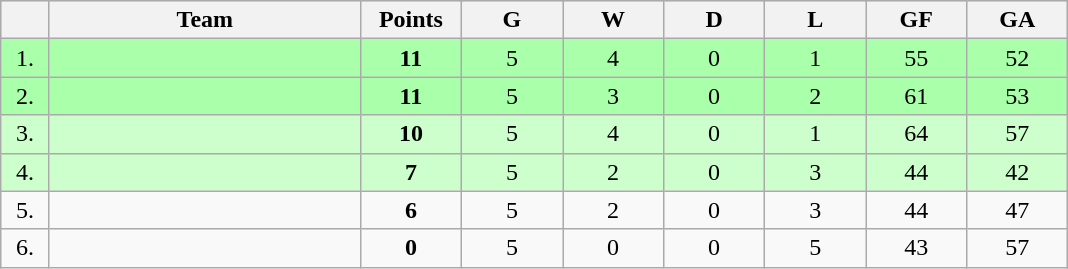<table class=wikitable style="text-align:center">
<tr bgcolor="#DCDCDC">
<th width="25"></th>
<th width="200">Team</th>
<th width="60">Points</th>
<th width="60">G</th>
<th width="60">W</th>
<th width="60">D</th>
<th width="60">L</th>
<th width="60">GF</th>
<th width="60">GA</th>
</tr>
<tr bgcolor=#AAFFAA>
<td>1.</td>
<td align=left></td>
<td><strong>11</strong></td>
<td>5</td>
<td>4</td>
<td>0</td>
<td>1</td>
<td>55</td>
<td>52</td>
</tr>
<tr bgcolor=#AAFFAA>
<td>2.</td>
<td align=left></td>
<td><strong>11</strong></td>
<td>5</td>
<td>3</td>
<td>0</td>
<td>2</td>
<td>61</td>
<td>53</td>
</tr>
<tr bgcolor=#CCFFCC>
<td>3.</td>
<td align=left></td>
<td><strong>10</strong></td>
<td>5</td>
<td>4</td>
<td>0</td>
<td>1</td>
<td>64</td>
<td>57</td>
</tr>
<tr bgcolor=#CCFFCC>
<td>4.</td>
<td align=left></td>
<td><strong>7</strong></td>
<td>5</td>
<td>2</td>
<td>0</td>
<td>3</td>
<td>44</td>
<td>42</td>
</tr>
<tr>
<td>5.</td>
<td align=left></td>
<td><strong>6</strong></td>
<td>5</td>
<td>2</td>
<td>0</td>
<td>3</td>
<td>44</td>
<td>47</td>
</tr>
<tr>
<td>6.</td>
<td align=left></td>
<td><strong>0</strong></td>
<td>5</td>
<td>0</td>
<td>0</td>
<td>5</td>
<td>43</td>
<td>57</td>
</tr>
</table>
